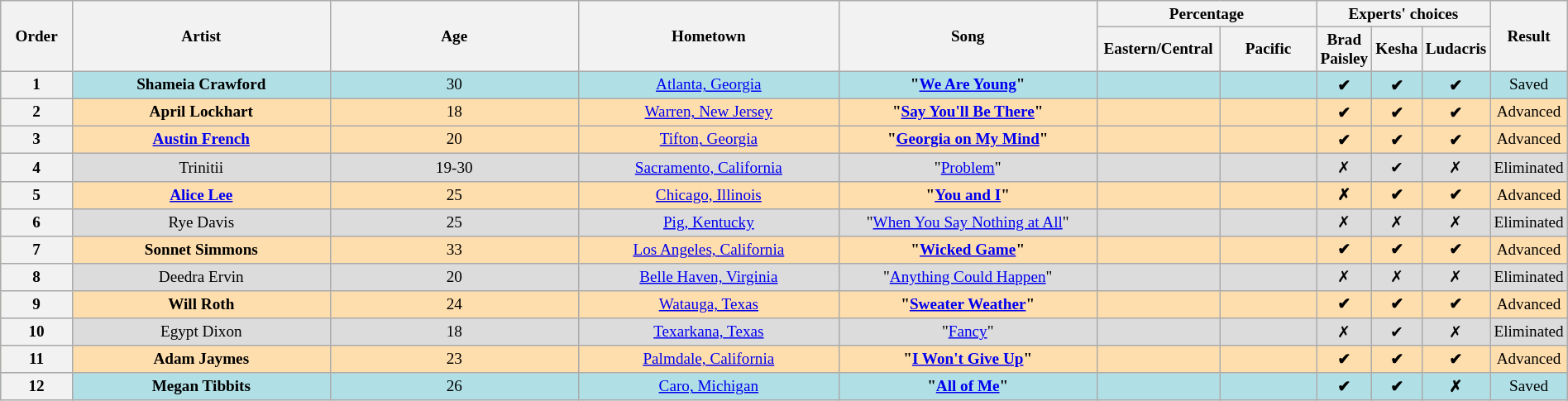<table class="wikitable" style="text-align:center; font-size:80%; width:100%;">
<tr>
<th scope="col" rowspan="2" style="width:05%;">Order</th>
<th scope="col" rowspan="2" style="width:20%;">Artist</th>
<th scope="col" rowspan="2" style="width:20%;">Age</th>
<th scope="col" rowspan="2" style="width:20%;">Hometown</th>
<th scope="col" rowspan="2" style="width:20%;">Song</th>
<th scope="col" colspan="2" style="width:20%;">Percentage</th>
<th scope="col" colspan="3" style="width:32%;">Experts' choices</th>
<th rowspan="2">Result</th>
</tr>
<tr>
<th style="width:08%;">Eastern/Central</th>
<th style="width:08%;">Pacific</th>
<th style="width:08%;">Brad Paisley</th>
<th style="width:08%;">Kesha</th>
<th style="width:08%;">Ludacris</th>
</tr>
<tr style="background:#b0e0e6;">
<th><strong>1</strong></th>
<td><strong>Shameia Crawford</strong></td>
<td>30</td>
<td><a href='#'>Atlanta, Georgia</a></td>
<td><strong>"<a href='#'>We Are Young</a>"</strong></td>
<td align="center"></td>
<td align="center"></td>
<td><strong>✔</strong></td>
<td><strong>✔</strong></td>
<td><strong>✔</strong></td>
<td>Saved</td>
</tr>
<tr bgcolor="navajowhite">
<th><strong>2</strong></th>
<td><strong>April Lockhart</strong></td>
<td>18</td>
<td><a href='#'>Warren, New Jersey</a></td>
<td><strong>"<a href='#'>Say You'll Be There</a>"</strong></td>
<td align="center"></td>
<td align="center"></td>
<td><strong>✔</strong></td>
<td><strong>✔</strong></td>
<td><strong> ✔</strong></td>
<td>Advanced</td>
</tr>
<tr bgcolor="navajowhite">
<th>3</th>
<td><strong><a href='#'>Austin French</a></strong></td>
<td>20</td>
<td><a href='#'>Tifton, Georgia</a></td>
<td><strong>"<a href='#'>Georgia on My Mind</a>"</strong></td>
<td align="center"></td>
<td align="center"></td>
<td><strong>✔</strong></td>
<td><strong>✔</strong></td>
<td><strong>✔</strong></td>
<td>Advanced</td>
</tr>
<tr style="background:#DCDCDC;">
<th>4</th>
<td>Trinitii</td>
<td>19-30</td>
<td><a href='#'>Sacramento, California</a></td>
<td>"<a href='#'>Problem</a>"</td>
<td align="center"></td>
<td align="center"></td>
<td>✗</td>
<td>✔</td>
<td>✗</td>
<td>Eliminated</td>
</tr>
<tr bgcolor="navajowhite">
<th>5</th>
<td><strong><a href='#'>Alice Lee</a></strong></td>
<td>25</td>
<td><a href='#'>Chicago, Illinois</a></td>
<td><strong>"<a href='#'>You and I</a>"</strong></td>
<td align="center"></td>
<td align="center"></td>
<td><strong>✗</strong></td>
<td><strong>✔</strong></td>
<td><strong>✔</strong></td>
<td>Advanced</td>
</tr>
<tr style="background:#DCDCDC;">
<th>6</th>
<td>Rye Davis</td>
<td>25</td>
<td><a href='#'>Pig, Kentucky</a></td>
<td>"<a href='#'>When You Say Nothing at All</a>"</td>
<td align="center"></td>
<td align="center"></td>
<td>✗</td>
<td>✗</td>
<td>✗</td>
<td>Eliminated</td>
</tr>
<tr bgcolor="navajowhite">
<th>7</th>
<td><strong>Sonnet Simmons</strong></td>
<td>33</td>
<td><a href='#'>Los Angeles, California</a></td>
<td><strong>"<a href='#'>Wicked Game</a>"</strong></td>
<td align="center"></td>
<td align="center"></td>
<td><strong>✔</strong></td>
<td><strong>✔</strong></td>
<td><strong>✔</strong></td>
<td>Advanced</td>
</tr>
<tr style="background:#DCDCDC;">
<th>8</th>
<td>Deedra Ervin</td>
<td>20</td>
<td><a href='#'>Belle Haven, Virginia</a></td>
<td>"<a href='#'>Anything Could Happen</a>"</td>
<td align="center"></td>
<td align="center"></td>
<td>✗</td>
<td>✗</td>
<td>✗</td>
<td>Eliminated</td>
</tr>
<tr bgcolor="navajowhite">
<th>9</th>
<td><strong>Will Roth</strong></td>
<td>24</td>
<td><a href='#'>Watauga, Texas</a></td>
<td><strong>"<a href='#'>Sweater Weather</a>"</strong></td>
<td align="center"></td>
<td align="center"></td>
<td><strong>✔</strong></td>
<td><strong>✔</strong></td>
<td><strong>✔</strong></td>
<td>Advanced</td>
</tr>
<tr style="background:#DCDCDC;">
<th>10</th>
<td>Egypt Dixon</td>
<td>18</td>
<td><a href='#'>Texarkana, Texas</a></td>
<td>"<a href='#'>Fancy</a>"</td>
<td align="center"></td>
<td align="center"></td>
<td>✗</td>
<td>✔</td>
<td>✗</td>
<td>Eliminated</td>
</tr>
<tr bgcolor="navajowhite">
<th>11</th>
<td><strong>Adam Jaymes</strong></td>
<td>23</td>
<td><a href='#'>Palmdale, California</a></td>
<td><strong>"<a href='#'>I Won't Give Up</a>"</strong></td>
<td align="center"></td>
<td align="center"></td>
<td><strong>✔</strong></td>
<td><strong>✔</strong></td>
<td><strong>✔</strong></td>
<td>Advanced</td>
</tr>
<tr style="background:#b0e0e6;">
<th>12</th>
<td><strong>Megan Tibbits</strong></td>
<td>26</td>
<td><a href='#'>Caro, Michigan</a></td>
<td><strong>"<a href='#'>All of Me</a>"</strong></td>
<td align="center"></td>
<td align="center"></td>
<td><strong>✔</strong></td>
<td><strong>✔</strong></td>
<td><strong>✗</strong></td>
<td>Saved</td>
</tr>
</table>
